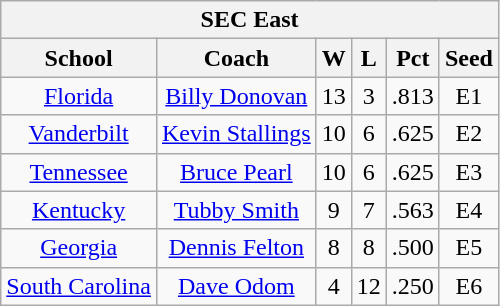<table class="wikitable" style="text-align:center">
<tr>
<th colspan="6">SEC East</th>
</tr>
<tr>
<th>School</th>
<th>Coach</th>
<th>W</th>
<th>L</th>
<th>Pct</th>
<th>Seed</th>
</tr>
<tr>
<td><a href='#'>Florida</a></td>
<td><a href='#'>Billy Donovan</a></td>
<td>13</td>
<td>3</td>
<td>.813</td>
<td>E1</td>
</tr>
<tr>
<td><a href='#'>Vanderbilt</a></td>
<td><a href='#'>Kevin Stallings</a></td>
<td>10</td>
<td>6</td>
<td>.625</td>
<td>E2</td>
</tr>
<tr>
<td><a href='#'>Tennessee</a></td>
<td><a href='#'>Bruce Pearl</a></td>
<td>10</td>
<td>6</td>
<td>.625</td>
<td>E3</td>
</tr>
<tr>
<td><a href='#'>Kentucky</a></td>
<td><a href='#'>Tubby Smith</a></td>
<td>9</td>
<td>7</td>
<td>.563</td>
<td>E4</td>
</tr>
<tr>
<td><a href='#'>Georgia</a></td>
<td><a href='#'>Dennis Felton</a></td>
<td>8</td>
<td>8</td>
<td>.500</td>
<td>E5</td>
</tr>
<tr>
<td><a href='#'>South Carolina</a></td>
<td><a href='#'>Dave Odom</a></td>
<td>4</td>
<td>12</td>
<td>.250</td>
<td>E6</td>
</tr>
</table>
